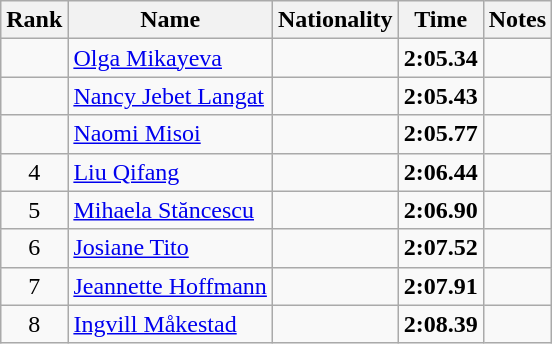<table class="wikitable sortable" style="text-align:center">
<tr>
<th>Rank</th>
<th>Name</th>
<th>Nationality</th>
<th>Time</th>
<th>Notes</th>
</tr>
<tr>
<td></td>
<td align=left><a href='#'>Olga Mikayeva</a></td>
<td align=left></td>
<td><strong>2:05.34</strong></td>
<td></td>
</tr>
<tr>
<td></td>
<td align=left><a href='#'>Nancy Jebet Langat</a></td>
<td align=left></td>
<td><strong>2:05.43</strong></td>
<td></td>
</tr>
<tr>
<td></td>
<td align=left><a href='#'>Naomi Misoi</a></td>
<td align=left></td>
<td><strong>2:05.77</strong></td>
<td></td>
</tr>
<tr>
<td>4</td>
<td align=left><a href='#'>Liu Qifang</a></td>
<td align=left></td>
<td><strong>2:06.44</strong></td>
<td></td>
</tr>
<tr>
<td>5</td>
<td align=left><a href='#'>Mihaela Stăncescu</a></td>
<td align=left></td>
<td><strong>2:06.90</strong></td>
<td></td>
</tr>
<tr>
<td>6</td>
<td align=left><a href='#'>Josiane Tito</a></td>
<td align=left></td>
<td><strong>2:07.52</strong></td>
<td></td>
</tr>
<tr>
<td>7</td>
<td align=left><a href='#'>Jeannette Hoffmann</a></td>
<td align=left></td>
<td><strong>2:07.91</strong></td>
<td></td>
</tr>
<tr>
<td>8</td>
<td align=left><a href='#'>Ingvill Måkestad</a></td>
<td align=left></td>
<td><strong>2:08.39</strong></td>
<td></td>
</tr>
</table>
